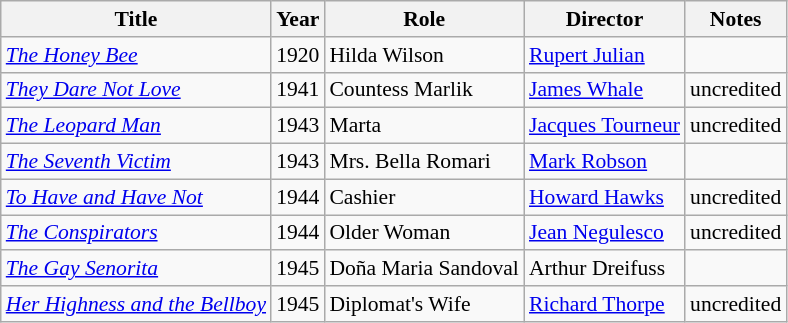<table class="wikitable" style="font-size: 90%;">
<tr>
<th>Title</th>
<th>Year</th>
<th>Role</th>
<th>Director</th>
<th>Notes</th>
</tr>
<tr>
<td><em><a href='#'>The Honey Bee</a></em></td>
<td>1920</td>
<td>Hilda Wilson</td>
<td><a href='#'>Rupert Julian</a></td>
<td></td>
</tr>
<tr>
<td><em><a href='#'>They Dare Not Love</a></em></td>
<td>1941</td>
<td>Countess Marlik</td>
<td><a href='#'>James Whale</a></td>
<td>uncredited</td>
</tr>
<tr>
<td><em><a href='#'>The Leopard Man</a></em></td>
<td>1943</td>
<td>Marta</td>
<td><a href='#'>Jacques Tourneur</a></td>
<td>uncredited</td>
</tr>
<tr>
<td><em><a href='#'>The Seventh Victim</a></em></td>
<td>1943</td>
<td>Mrs. Bella Romari</td>
<td><a href='#'>Mark Robson</a></td>
<td></td>
</tr>
<tr>
<td><em><a href='#'>To Have and Have Not</a></em></td>
<td>1944</td>
<td>Cashier</td>
<td><a href='#'>Howard Hawks</a></td>
<td>uncredited</td>
</tr>
<tr>
<td><em><a href='#'>The Conspirators</a></em></td>
<td>1944</td>
<td>Older Woman</td>
<td><a href='#'>Jean Negulesco</a></td>
<td>uncredited</td>
</tr>
<tr>
<td><em><a href='#'>The Gay Senorita</a></em></td>
<td>1945</td>
<td>Doña Maria Sandoval</td>
<td>Arthur Dreifuss</td>
<td></td>
</tr>
<tr>
<td><em><a href='#'>Her Highness and the Bellboy</a></em></td>
<td>1945</td>
<td>Diplomat's Wife</td>
<td><a href='#'>Richard Thorpe</a></td>
<td>uncredited</td>
</tr>
</table>
